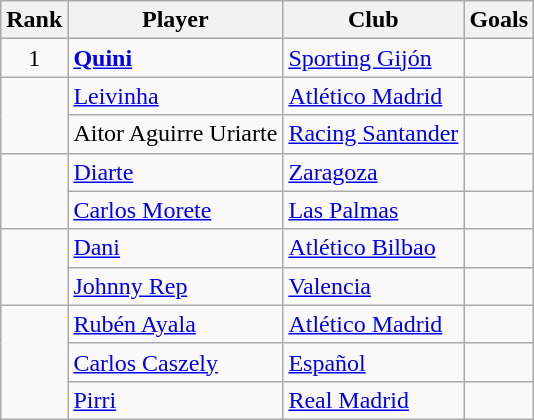<table class="wikitable">
<tr>
<th>Rank</th>
<th>Player</th>
<th>Club</th>
<th>Goals</th>
</tr>
<tr>
<td align="center">1</td>
<td> <strong><a href='#'>Quini</a></strong></td>
<td><a href='#'>Sporting Gijón</a></td>
<td></td>
</tr>
<tr>
<td rowspan="2"></td>
<td> <a href='#'>Leivinha</a></td>
<td><a href='#'>Atlético Madrid</a></td>
<td></td>
</tr>
<tr>
<td> Aitor Aguirre Uriarte</td>
<td><a href='#'>Racing Santander</a></td>
<td></td>
</tr>
<tr>
<td rowspan="2"></td>
<td> <a href='#'>Diarte</a></td>
<td><a href='#'>Zaragoza</a></td>
<td></td>
</tr>
<tr>
<td> <a href='#'>Carlos Morete</a></td>
<td><a href='#'>Las Palmas</a></td>
<td></td>
</tr>
<tr>
<td rowspan="2"></td>
<td> <a href='#'>Dani</a></td>
<td><a href='#'>Atlético Bilbao</a></td>
<td></td>
</tr>
<tr>
<td> <a href='#'>Johnny Rep</a></td>
<td><a href='#'>Valencia</a></td>
<td></td>
</tr>
<tr>
<td rowspan="3"></td>
<td> <a href='#'>Rubén Ayala</a></td>
<td><a href='#'>Atlético Madrid</a></td>
<td></td>
</tr>
<tr>
<td> <a href='#'>Carlos Caszely</a></td>
<td><a href='#'>Español</a></td>
<td></td>
</tr>
<tr>
<td> <a href='#'>Pirri</a></td>
<td><a href='#'>Real Madrid</a></td>
<td></td>
</tr>
</table>
